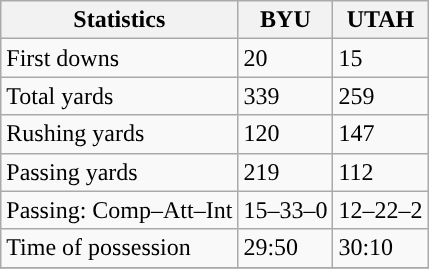<table class="wikitable" style="float: left;">
<tr>
<th>Statistics</th>
<th>BYU</th>
<th>UTAH</th>
</tr>
<tr>
<td>First downs</td>
<td>20</td>
<td>15</td>
</tr>
<tr>
<td>Total yards</td>
<td>339</td>
<td>259</td>
</tr>
<tr>
<td>Rushing yards</td>
<td>120</td>
<td>147</td>
</tr>
<tr>
<td>Passing yards</td>
<td>219</td>
<td>112</td>
</tr>
<tr>
<td>Passing: Comp–Att–Int</td>
<td>15–33–0</td>
<td>12–22–2</td>
</tr>
<tr>
<td>Time of possession</td>
<td>29:50</td>
<td>30:10</td>
</tr>
<tr>
</tr>
</table>
